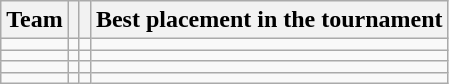<table class="wikitable sortable">
<tr>
<th>Team</th>
<th></th>
<th></th>
<th>Best placement in the tournament</th>
</tr>
<tr>
<td></td>
<td></td>
<td></td>
<td></td>
</tr>
<tr>
<td></td>
<td></td>
<td></td>
<td></td>
</tr>
<tr>
<td></td>
<td></td>
<td></td>
<td></td>
</tr>
<tr>
<td></td>
<td></td>
<td></td>
<td></td>
</tr>
</table>
